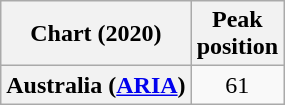<table class="wikitable plainrowheaders" style="text-align:center">
<tr>
<th scope="col">Chart (2020)</th>
<th scope="col">Peak<br>position</th>
</tr>
<tr>
<th scope="row">Australia (<a href='#'>ARIA</a>)</th>
<td>61</td>
</tr>
</table>
